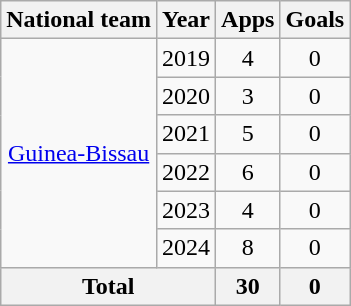<table class="wikitable" style="text-align:center">
<tr>
<th>National team</th>
<th>Year</th>
<th>Apps</th>
<th>Goals</th>
</tr>
<tr>
<td rowspan="6"><a href='#'>Guinea-Bissau</a></td>
<td>2019</td>
<td>4</td>
<td>0</td>
</tr>
<tr>
<td>2020</td>
<td>3</td>
<td>0</td>
</tr>
<tr>
<td>2021</td>
<td>5</td>
<td>0</td>
</tr>
<tr>
<td>2022</td>
<td>6</td>
<td>0</td>
</tr>
<tr>
<td>2023</td>
<td>4</td>
<td>0</td>
</tr>
<tr>
<td>2024</td>
<td>8</td>
<td>0</td>
</tr>
<tr>
<th colspan="2">Total</th>
<th>30</th>
<th>0</th>
</tr>
</table>
